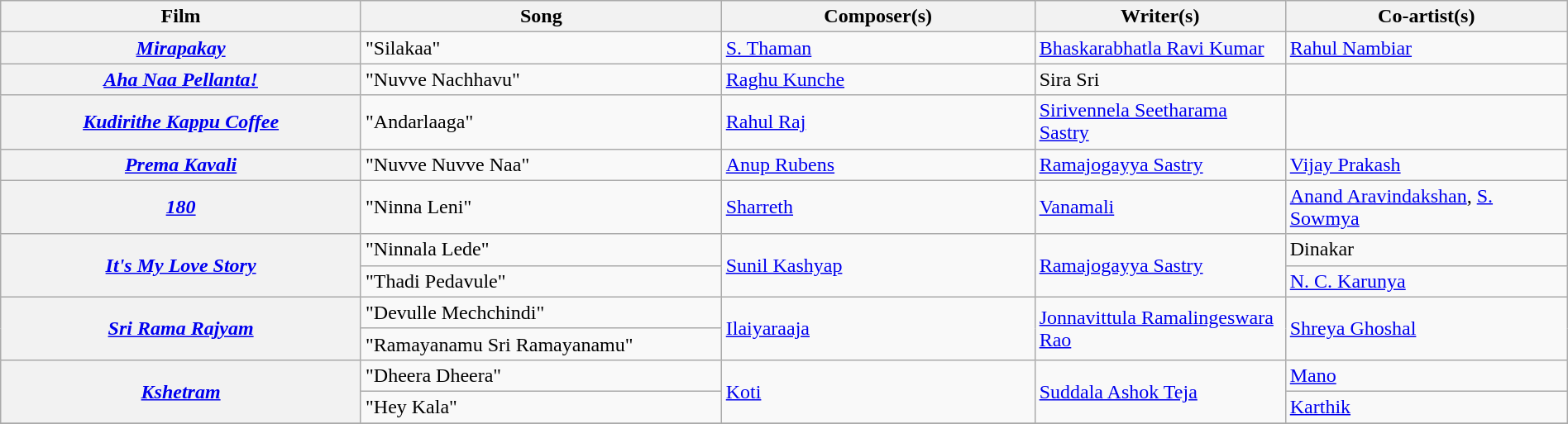<table class="wikitable plainrowheaders" width="100%" textcolor:#000;">
<tr>
<th scope="col" width=23%><strong>Film</strong></th>
<th scope="col" width=23%><strong>Song</strong></th>
<th scope="col" width=20%><strong>Composer(s)</strong></th>
<th scope="col" width=16%><strong>Writer(s)</strong></th>
<th scope="col" width=18%><strong>Co-artist(s)</strong></th>
</tr>
<tr>
<th><em><a href='#'>Mirapakay</a></em></th>
<td>"Silakaa"</td>
<td><a href='#'>S. Thaman</a></td>
<td><a href='#'>Bhaskarabhatla Ravi Kumar</a></td>
<td><a href='#'>Rahul Nambiar</a></td>
</tr>
<tr>
<th><em><a href='#'>Aha Naa Pellanta!</a></em></th>
<td>"Nuvve Nachhavu"</td>
<td><a href='#'>Raghu Kunche</a></td>
<td>Sira Sri</td>
<td></td>
</tr>
<tr>
<th><em><a href='#'>Kudirithe Kappu Coffee</a></em></th>
<td>"Andarlaaga"</td>
<td><a href='#'>Rahul Raj</a></td>
<td><a href='#'>Sirivennela Seetharama Sastry</a></td>
<td></td>
</tr>
<tr>
<th><em><a href='#'>Prema Kavali</a></em></th>
<td>"Nuvve Nuvve Naa"</td>
<td><a href='#'>Anup Rubens</a></td>
<td><a href='#'>Ramajogayya Sastry</a></td>
<td><a href='#'>Vijay Prakash</a></td>
</tr>
<tr>
<th><em><a href='#'>180</a></em></th>
<td>"Ninna Leni"</td>
<td><a href='#'>Sharreth</a></td>
<td><a href='#'>Vanamali</a></td>
<td><a href='#'>Anand Aravindakshan</a>, <a href='#'>S. Sowmya</a></td>
</tr>
<tr>
<th rowspan="2"><em><a href='#'>It's My Love Story</a></em></th>
<td>"Ninnala Lede"</td>
<td rowspan="2"><a href='#'>Sunil Kashyap</a></td>
<td rowspan="2"><a href='#'>Ramajogayya Sastry</a></td>
<td>Dinakar</td>
</tr>
<tr>
<td>"Thadi Pedavule"</td>
<td><a href='#'>N. C. Karunya</a></td>
</tr>
<tr>
<th rowspan="2"><em><a href='#'>Sri Rama Rajyam</a></em></th>
<td>"Devulle Mechchindi"</td>
<td rowspan="2"><a href='#'>Ilaiyaraaja</a></td>
<td rowspan="2"><a href='#'>Jonnavittula Ramalingeswara Rao</a></td>
<td rowspan="2"><a href='#'>Shreya Ghoshal</a></td>
</tr>
<tr>
<td>"Ramayanamu Sri Ramayanamu"</td>
</tr>
<tr>
<th rowspan="2"><em><a href='#'>Kshetram</a></em></th>
<td>"Dheera Dheera"</td>
<td rowspan="2"><a href='#'>Koti</a></td>
<td rowspan="2"><a href='#'>Suddala Ashok Teja</a></td>
<td><a href='#'>Mano</a></td>
</tr>
<tr>
<td>"Hey Kala"</td>
<td><a href='#'>Karthik</a></td>
</tr>
<tr>
</tr>
</table>
